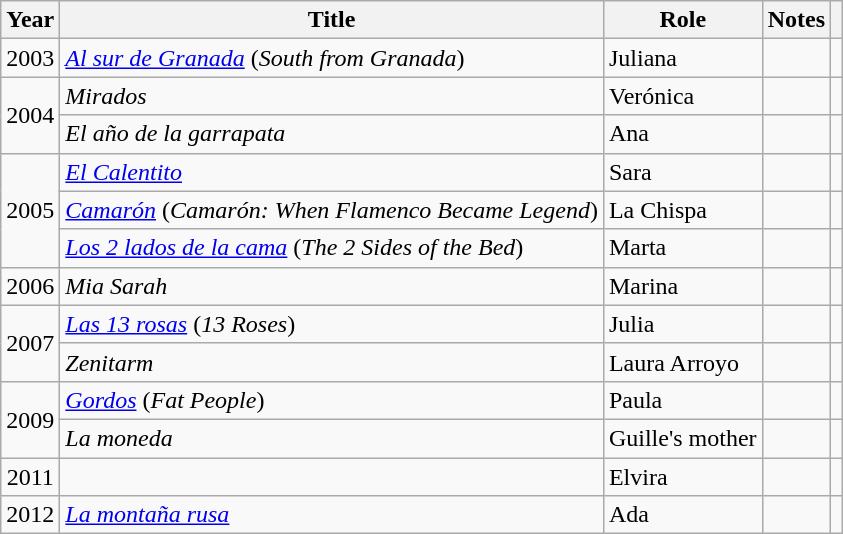<table class="wikitable">
<tr>
<th>Year</th>
<th>Title</th>
<th>Role</th>
<th>Notes</th>
<th></th>
</tr>
<tr>
<td>2003</td>
<td><em><a href='#'>Al sur de Granada</a></em> (<em>South from Granada</em>)</td>
<td>Juliana</td>
<td></td>
<td align = "center"></td>
</tr>
<tr>
<td rowspan="2">2004</td>
<td><em>Mirados</em></td>
<td>Verónica</td>
<td></td>
<td></td>
</tr>
<tr>
<td><em>El año de la garrapata</em></td>
<td>Ana</td>
<td></td>
<td></td>
</tr>
<tr>
<td rowspan="3">2005</td>
<td><em><a href='#'>El Calentito</a></em></td>
<td>Sara</td>
<td></td>
<td align = "center"></td>
</tr>
<tr>
<td><em><a href='#'>Camarón</a></em> (<em>Camarón: When Flamenco Became Legend</em>)</td>
<td>La Chispa</td>
<td></td>
<td></td>
</tr>
<tr>
<td><em><a href='#'>Los 2 lados de la cama</a></em> (<em>The 2 Sides of the Bed</em>)</td>
<td>Marta</td>
<td></td>
<td align = "center"></td>
</tr>
<tr>
<td>2006</td>
<td><em>Mia Sarah</em></td>
<td>Marina</td>
<td></td>
<td></td>
</tr>
<tr>
<td rowspan="2">2007</td>
<td><em><a href='#'>Las 13 rosas</a></em> (<em>13 Roses</em>)</td>
<td>Julia</td>
<td></td>
<td align = "center"></td>
</tr>
<tr>
<td><em>Zenitarm</em></td>
<td>Laura Arroyo</td>
<td></td>
<td></td>
</tr>
<tr>
<td rowspan="2">2009</td>
<td><em><a href='#'>Gordos</a></em> (<em>Fat People</em>)</td>
<td>Paula</td>
<td></td>
<td align = "center"></td>
</tr>
<tr>
<td><em>La moneda</em></td>
<td>Guille's mother</td>
<td></td>
<td></td>
</tr>
<tr>
<td align = "center">2011</td>
<td><em></em></td>
<td>Elvira</td>
<td></td>
<td align = "center"></td>
</tr>
<tr>
<td align = "center">2012</td>
<td><em><a href='#'>La montaña rusa</a></em></td>
<td>Ada</td>
<td></td>
<td align = "center"></td>
</tr>
</table>
